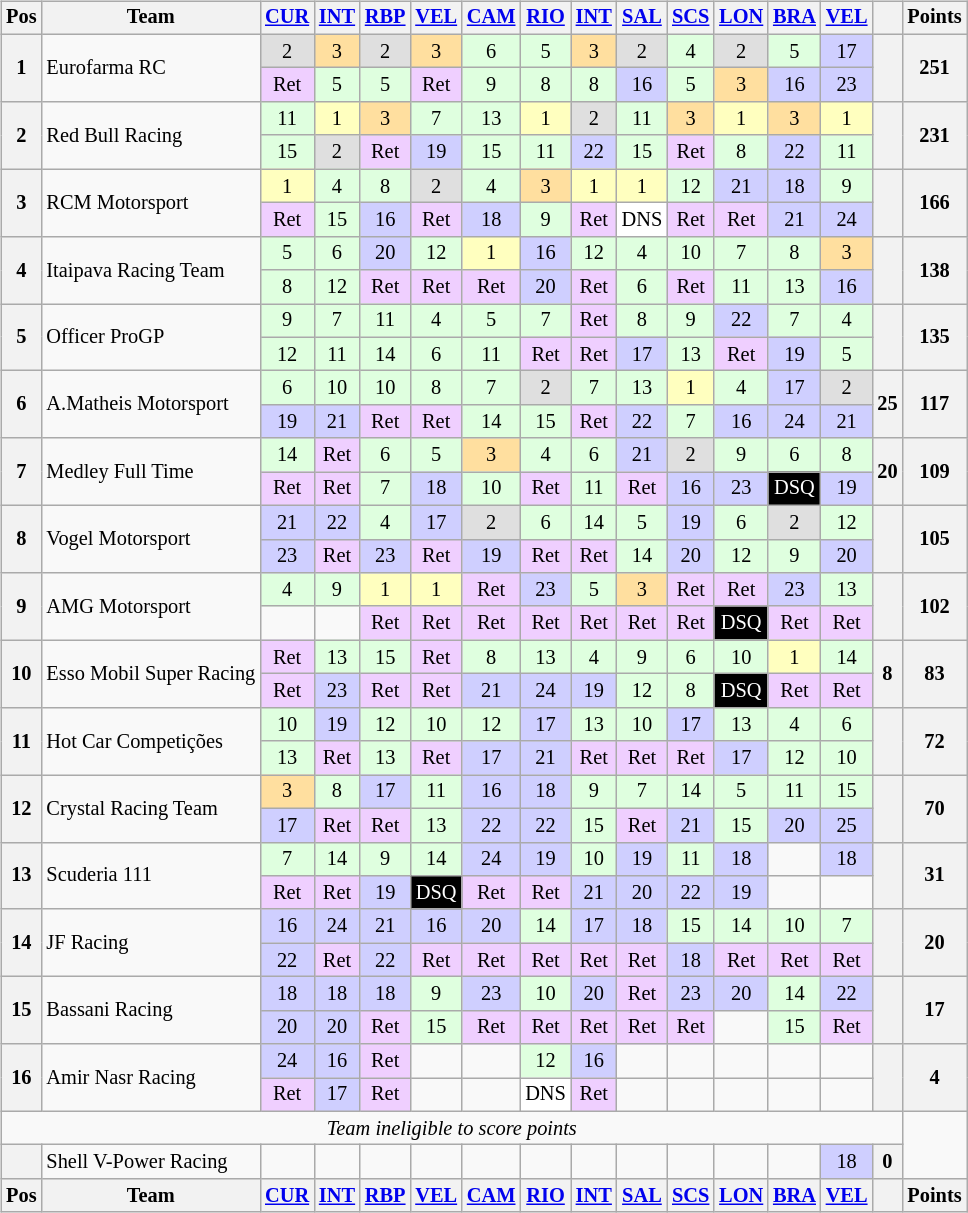<table>
<tr>
<td valign="top"><br><table align="left"| class="wikitable" style="font-size: 85%; text-align: center">
<tr valign="top">
<th valign="middle">Pos</th>
<th valign="middle">Team</th>
<th><a href='#'>CUR</a></th>
<th><a href='#'>INT</a></th>
<th><a href='#'>RBP</a></th>
<th><a href='#'>VEL</a></th>
<th><a href='#'>CAM</a></th>
<th><a href='#'>RIO</a></th>
<th><a href='#'>INT</a></th>
<th><a href='#'>SAL</a></th>
<th><a href='#'>SCS</a></th>
<th><a href='#'>LON</a></th>
<th><a href='#'>BRA</a></th>
<th><a href='#'>VEL</a></th>
<th valign="middle"></th>
<th valign="middle">Points</th>
</tr>
<tr>
<th rowspan=2>1</th>
<td align="left" rowspan=2>Eurofarma RC</td>
<td style="background:#DFDFDF;">2</td>
<td style="background:#FFDF9F;">3</td>
<td style="background:#DFDFDF;">2</td>
<td style="background:#FFDF9F;">3</td>
<td style="background:#DFFFDF;">6</td>
<td style="background:#DFFFDF;">5</td>
<td style="background:#FFDF9F;">3</td>
<td style="background:#DFDFDF;">2</td>
<td style="background:#DFFFDF;">4</td>
<td style="background:#DFDFDF;">2</td>
<td style="background:#DFFFDF;">5</td>
<td style="background:#cfcfff;">17</td>
<th rowspan="2"></th>
<th rowspan="2">251</th>
</tr>
<tr>
<td style="background:#efcfff;">Ret</td>
<td style="background:#DFFFDF;">5</td>
<td style="background:#DFFFDF;">5</td>
<td style="background:#efcfff;">Ret</td>
<td style="background:#DFFFDF;">9</td>
<td style="background:#DFFFDF;">8</td>
<td style="background:#DFFFDF;">8</td>
<td style="background:#cfcfff;">16</td>
<td style="background:#DFFFDF;">5</td>
<td style="background:#FFDF9F;">3</td>
<td style="background:#cfcfff;">16</td>
<td style="background:#cfcfff;">23</td>
</tr>
<tr>
<th rowspan=2>2</th>
<td align="left" rowspan=2>Red Bull Racing</td>
<td style="background:#DFFFDF;">11</td>
<td style="background:#FFFFBF;">1</td>
<td style="background:#FFDF9F;">3</td>
<td style="background:#DFFFDF;">7</td>
<td style="background:#DFFFDF;">13</td>
<td style="background:#FFFFBF;">1</td>
<td style="background:#DFDFDF;">2</td>
<td style="background:#DFFFDF;">11</td>
<td style="background:#FFDF9F;">3</td>
<td style="background:#FFFFBF;">1</td>
<td style="background:#FFDF9F;">3</td>
<td style="background:#FFFFBF;">1</td>
<th rowspan="2"></th>
<th rowspan="2">231</th>
</tr>
<tr>
<td style="background:#DFFFDF;">15</td>
<td style="background:#DFDFDF;">2</td>
<td style="background:#efcfff;">Ret</td>
<td style="background:#cfcfff;">19</td>
<td style="background:#DFFFDF;">15</td>
<td style="background:#DFFFDF;">11</td>
<td style="background:#cfcfff;">22</td>
<td style="background:#DFFFDF;">15</td>
<td style="background:#efcfff;">Ret</td>
<td style="background:#DFFFDF;">8</td>
<td style="background:#cfcfff;">22</td>
<td style="background:#DFFFDF;">11</td>
</tr>
<tr>
<th rowspan=2>3</th>
<td align="left" rowspan=2>RCM Motorsport</td>
<td style="background:#FFFFBF;">1</td>
<td style="background:#DFFFDF;">4</td>
<td style="background:#DFFFDF;">8</td>
<td style="background:#DFDFDF;">2</td>
<td style="background:#DFFFDF;">4</td>
<td style="background:#FFDF9F;">3</td>
<td style="background:#FFFFBF;">1</td>
<td style="background:#FFFFBF;">1</td>
<td style="background:#DFFFDF;">12</td>
<td style="background:#cfcfff;">21</td>
<td style="background:#cfcfff;">18</td>
<td style="background:#DFFFDF;">9</td>
<th rowspan=2></th>
<th rowspan=2>166</th>
</tr>
<tr>
<td style="background:#efcfff;">Ret</td>
<td style="background:#DFFFDF;">15</td>
<td style="background:#cfcfff;">16</td>
<td style="background:#efcfff;">Ret</td>
<td style="background:#cfcfff;">18</td>
<td style="background:#DFFFDF;">9</td>
<td style="background:#efcfff;">Ret</td>
<td style="background:#ffffff;">DNS</td>
<td style="background:#efcfff;">Ret</td>
<td style="background:#efcfff;">Ret</td>
<td style="background:#cfcfff;">21</td>
<td style="background:#cfcfff;">24</td>
</tr>
<tr>
<th rowspan=2>4</th>
<td align="left" rowspan=2>Itaipava Racing Team</td>
<td style="background:#DFFFDF;">5</td>
<td style="background:#DFFFDF;">6</td>
<td style="background:#cfcfff;">20</td>
<td style="background:#DFFFDF;">12</td>
<td style="background:#FFFFBF;">1</td>
<td style="background:#cfcfff;">16</td>
<td style="background:#DFFFDF;">12</td>
<td style="background:#DFFFDF;">4</td>
<td style="background:#DFFFDF;">10</td>
<td style="background:#DFFFDF;">7</td>
<td style="background:#DFFFDF;">8</td>
<td style="background:#FFDF9F;">3</td>
<th rowspan=2></th>
<th rowspan=2>138</th>
</tr>
<tr>
<td style="background:#DFFFDF;">8</td>
<td style="background:#DFFFDF;">12</td>
<td style="background:#efcfff;">Ret</td>
<td style="background:#efcfff;">Ret</td>
<td style="background:#efcfff;">Ret</td>
<td style="background:#cfcfff;">20</td>
<td style="background:#efcfff;">Ret</td>
<td style="background:#DFFFDF;">6</td>
<td style="background:#efcfff;">Ret</td>
<td style="background:#DFFFDF;">11</td>
<td style="background:#DFFFDF;">13</td>
<td style="background:#cfcfff;">16</td>
</tr>
<tr>
<th rowspan=2>5</th>
<td align="left" rowspan=2>Officer ProGP</td>
<td style="background:#DFFFDF;">9</td>
<td style="background:#DFFFDF;">7</td>
<td style="background:#DFFFDF;">11</td>
<td style="background:#DFFFDF;">4</td>
<td style="background:#DFFFDF;">5</td>
<td style="background:#DFFFDF;">7</td>
<td style="background:#efcfff;">Ret</td>
<td style="background:#DFFFDF;">8</td>
<td style="background:#DFFFDF;">9</td>
<td style="background:#cfcfff;">22</td>
<td style="background:#DFFFDF;">7</td>
<td style="background:#DFFFDF;">4</td>
<th rowspan=2></th>
<th rowspan=2>135</th>
</tr>
<tr>
<td style="background:#DFFFDF;">12</td>
<td style="background:#DFFFDF;">11</td>
<td style="background:#DFFFDF;">14</td>
<td style="background:#DFFFDF;">6</td>
<td style="background:#DFFFDF;">11</td>
<td style="background:#efcfff;">Ret</td>
<td style="background:#efcfff;">Ret</td>
<td style="background:#cfcfff;">17</td>
<td style="background:#DFFFDF;">13</td>
<td style="background:#efcfff;">Ret</td>
<td style="background:#cfcfff;">19</td>
<td style="background:#DFFFDF;">5</td>
</tr>
<tr>
<th rowspan=2>6</th>
<td align="left" rowspan=2>A.Matheis Motorsport</td>
<td style="background:#DFFFDF;">6</td>
<td style="background:#DFFFDF;">10</td>
<td style="background:#DFFFDF;">10</td>
<td style="background:#DFFFDF;">8</td>
<td style="background:#DFFFDF;">7</td>
<td style="background:#DFDFDF;">2</td>
<td style="background:#DFFFDF;">7</td>
<td style="background:#DFFFDF;">13</td>
<td style="background:#FFFFBF;">1</td>
<td style="background:#DFFFDF;">4</td>
<td style="background:#cfcfff;">17</td>
<td style="background:#DFDFDF;">2</td>
<th rowspan=2>25</th>
<th rowspan=2>117</th>
</tr>
<tr>
<td style="background:#cfcfff;">19</td>
<td style="background:#cfcfff;">21</td>
<td style="background:#efcfff;">Ret</td>
<td style="background:#efcfff;">Ret</td>
<td style="background:#DFFFDF;">14</td>
<td style="background:#DFFFDF;">15</td>
<td style="background:#efcfff;">Ret</td>
<td style="background:#cfcfff;">22</td>
<td style="background:#DFFFDF;">7</td>
<td style="background:#cfcfff;">16</td>
<td style="background:#cfcfff;">24</td>
<td style="background:#cfcfff;">21</td>
</tr>
<tr>
<th rowspan=2>7</th>
<td align="left" rowspan=2>Medley Full Time</td>
<td style="background:#DFFFDF;">14</td>
<td style="background:#efcfff;">Ret</td>
<td style="background:#DFFFDF;">6</td>
<td style="background:#DFFFDF;">5</td>
<td style="background:#FFDF9F;">3</td>
<td style="background:#DFFFDF;">4</td>
<td style="background:#DFFFDF;">6</td>
<td style="background:#cfcfff;">21</td>
<td style="background:#DFDFDF;">2</td>
<td style="background:#DFFFDF;">9</td>
<td style="background:#DFFFDF;">6</td>
<td style="background:#DFFFDF;">8</td>
<th rowspan=2>20</th>
<th rowspan=2>109</th>
</tr>
<tr>
<td style="background:#efcfff;">Ret</td>
<td style="background:#efcfff;">Ret</td>
<td style="background:#DFFFDF;">7</td>
<td style="background:#cfcfff;">18</td>
<td style="background:#DFFFDF;">10</td>
<td style="background:#efcfff;">Ret</td>
<td style="background:#DFFFDF;">11</td>
<td style="background:#efcfff;">Ret</td>
<td style="background:#cfcfff;">16</td>
<td style="background:#cfcfff;">23</td>
<td style="background:black; color:white;">DSQ</td>
<td style="background:#cfcfff;">19</td>
</tr>
<tr>
<th rowspan=2>8</th>
<td align="left" rowspan=2>Vogel Motorsport</td>
<td style="background:#cfcfff;">21</td>
<td style="background:#cfcfff;">22</td>
<td style="background:#DFFFDF;">4</td>
<td style="background:#cfcfff;">17</td>
<td style="background:#DFDFDF;">2</td>
<td style="background:#DFFFDF;">6</td>
<td style="background:#DFFFDF;">14</td>
<td style="background:#DFFFDF;">5</td>
<td style="background:#cfcfff;">19</td>
<td style="background:#DFFFDF;">6</td>
<td style="background:#DFDFDF;">2</td>
<td style="background:#DFFFDF;">12</td>
<th rowspan=2></th>
<th rowspan=2>105</th>
</tr>
<tr>
<td style="background:#cfcfff;">23</td>
<td style="background:#efcfff;">Ret</td>
<td style="background:#cfcfff;">23</td>
<td style="background:#efcfff;">Ret</td>
<td style="background:#cfcfff;">19</td>
<td style="background:#efcfff;">Ret</td>
<td style="background:#efcfff;">Ret</td>
<td style="background:#DFFFDF;">14</td>
<td style="background:#cfcfff;">20</td>
<td style="background:#DFFFDF;">12</td>
<td style="background:#DFFFDF;">9</td>
<td style="background:#cfcfff;">20</td>
</tr>
<tr>
<th rowspan=2>9</th>
<td align="left" rowspan=2>AMG Motorsport</td>
<td style="background:#DFFFDF;">4</td>
<td style="background:#DFFFDF;">9</td>
<td style="background:#FFFFBF;">1</td>
<td style="background:#FFFFBF;">1</td>
<td style="background:#efcfff;">Ret</td>
<td style="background:#cfcfff;">23</td>
<td style="background:#DFFFDF;">5</td>
<td style="background:#FFDF9F;">3</td>
<td style="background:#efcfff;">Ret</td>
<td style="background:#efcfff;">Ret</td>
<td style="background:#cfcfff;">23</td>
<td style="background:#DFFFDF;">13</td>
<th rowspan=2></th>
<th rowspan=2>102</th>
</tr>
<tr>
<td></td>
<td></td>
<td style="background:#efcfff;">Ret</td>
<td style="background:#efcfff;">Ret</td>
<td style="background:#efcfff;">Ret</td>
<td style="background:#efcfff;">Ret</td>
<td style="background:#efcfff;">Ret</td>
<td style="background:#efcfff;">Ret</td>
<td style="background:#efcfff;">Ret</td>
<td style="background:black; color:white;">DSQ</td>
<td style="background:#efcfff;">Ret</td>
<td style="background:#efcfff;">Ret</td>
</tr>
<tr>
<th rowspan=2>10</th>
<td align="left" rowspan=2>Esso Mobil Super Racing</td>
<td style="background:#efcfff;">Ret</td>
<td style="background:#DFFFDF;">13</td>
<td style="background:#DFFFDF;">15</td>
<td style="background:#efcfff;">Ret</td>
<td style="background:#DFFFDF;">8</td>
<td style="background:#DFFFDF;">13</td>
<td style="background:#DFFFDF;">4</td>
<td style="background:#DFFFDF;">9</td>
<td style="background:#DFFFDF;">6</td>
<td style="background:#DFFFDF;">10</td>
<td style="background:#FFFFBF;">1</td>
<td style="background:#DFFFDF;">14</td>
<th rowspan=2>8</th>
<th rowspan=2>83</th>
</tr>
<tr>
<td style="background:#efcfff;">Ret</td>
<td style="background:#cfcfff;">23</td>
<td style="background:#efcfff;">Ret</td>
<td style="background:#efcfff;">Ret</td>
<td style="background:#cfcfff;">21</td>
<td style="background:#cfcfff;">24</td>
<td style="background:#cfcfff;">19</td>
<td style="background:#DFFFDF;">12</td>
<td style="background:#DFFFDF;">8</td>
<td style="background:black; color:white;">DSQ</td>
<td style="background:#efcfff;">Ret</td>
<td style="background:#efcfff;">Ret</td>
</tr>
<tr>
<th rowspan=2>11</th>
<td align="left" rowspan=2>Hot Car Competições</td>
<td style="background:#DFFFDF;">10</td>
<td style="background:#cfcfff;">19</td>
<td style="background:#DFFFDF;">12</td>
<td style="background:#DFFFDF;">10</td>
<td style="background:#DFFFDF;">12</td>
<td style="background:#cfcfff;">17</td>
<td style="background:#DFFFDF;">13</td>
<td style="background:#DFFFDF;">10</td>
<td style="background:#cfcfff;">17</td>
<td style="background:#DFFFDF;">13</td>
<td style="background:#DFFFDF;">4</td>
<td style="background:#DFFFDF;">6</td>
<th rowspan=2></th>
<th rowspan=2>72</th>
</tr>
<tr>
<td style="background:#DFFFDF;">13</td>
<td style="background:#efcfff;">Ret</td>
<td style="background:#DFFFDF;">13</td>
<td style="background:#efcfff;">Ret</td>
<td style="background:#cfcfff;">17</td>
<td style="background:#cfcfff;">21</td>
<td style="background:#efcfff;">Ret</td>
<td style="background:#efcfff;">Ret</td>
<td style="background:#efcfff;">Ret</td>
<td style="background:#cfcfff;">17</td>
<td style="background:#DFFFDF;">12</td>
<td style="background:#DFFFDF;">10</td>
</tr>
<tr>
<th rowspan=2>12</th>
<td align="left" rowspan=2>Crystal Racing Team</td>
<td style="background:#FFDF9F;">3</td>
<td style="background:#DFFFDF;">8</td>
<td style="background:#cfcfff;">17</td>
<td style="background:#DFFFDF;">11</td>
<td style="background:#cfcfff;">16</td>
<td style="background:#cfcfff;">18</td>
<td style="background:#DFFFDF;">9</td>
<td style="background:#DFFFDF;">7</td>
<td style="background:#DFFFDF;">14</td>
<td style="background:#DFFFDF;">5</td>
<td style="background:#DFFFDF;">11</td>
<td style="background:#DFFFDF;">15</td>
<th rowspan=2></th>
<th rowspan=2>70</th>
</tr>
<tr>
<td style="background:#cfcfff;">17</td>
<td style="background:#efcfff;">Ret</td>
<td style="background:#efcfff;">Ret</td>
<td style="background:#DFFFDF;">13</td>
<td style="background:#cfcfff;">22</td>
<td style="background:#cfcfff;">22</td>
<td style="background:#DFFFDF;">15</td>
<td style="background:#efcfff;">Ret</td>
<td style="background:#cfcfff;">21</td>
<td style="background:#DFFFDF;">15</td>
<td style="background:#cfcfff;">20</td>
<td style="background:#cfcfff;">25</td>
</tr>
<tr>
<th rowspan=2>13</th>
<td align="left" rowspan=2>Scuderia 111</td>
<td style="background:#DFFFDF;">7</td>
<td style="background:#DFFFDF;">14</td>
<td style="background:#DFFFDF;">9</td>
<td style="background:#DFFFDF;">14</td>
<td style="background:#cfcfff;">24</td>
<td style="background:#cfcfff;">19</td>
<td style="background:#DFFFDF;">10</td>
<td style="background:#cfcfff;">19</td>
<td style="background:#DFFFDF;">11</td>
<td style="background:#cfcfff;">18</td>
<td></td>
<td style="background:#cfcfff;">18</td>
<th rowspan=2></th>
<th rowspan=2>31</th>
</tr>
<tr>
<td style="background:#efcfff;">Ret</td>
<td style="background:#efcfff;">Ret</td>
<td style="background:#cfcfff;">19</td>
<td style="background:black; color:white;">DSQ</td>
<td style="background:#efcfff;">Ret</td>
<td style="background:#efcfff;">Ret</td>
<td style="background:#cfcfff;">21</td>
<td style="background:#cfcfff;">20</td>
<td style="background:#cfcfff;">22</td>
<td style="background:#cfcfff;">19</td>
<td></td>
<td></td>
</tr>
<tr>
<th rowspan=2>14</th>
<td align="left" rowspan=2>JF Racing</td>
<td style="background:#cfcfff;">16</td>
<td style="background:#cfcfff;">24</td>
<td style="background:#cfcfff;">21</td>
<td style="background:#cfcfff;">16</td>
<td style="background:#cfcfff;">20</td>
<td style="background:#DFFFDF;">14</td>
<td style="background:#cfcfff;">17</td>
<td style="background:#cfcfff;">18</td>
<td style="background:#DFFFDF;">15</td>
<td style="background:#DFFFDF;">14</td>
<td style="background:#DFFFDF;">10</td>
<td style="background:#DFFFDF;">7</td>
<th rowspan=2></th>
<th rowspan=2>20</th>
</tr>
<tr>
<td style="background:#cfcfff;">22</td>
<td style="background:#efcfff;">Ret</td>
<td style="background:#cfcfff;">22</td>
<td style="background:#efcfff;">Ret</td>
<td style="background:#efcfff;">Ret</td>
<td style="background:#efcfff;">Ret</td>
<td style="background:#efcfff;">Ret</td>
<td style="background:#efcfff;">Ret</td>
<td style="background:#cfcfff;">18</td>
<td style="background:#efcfff;">Ret</td>
<td style="background:#efcfff;">Ret</td>
<td style="background:#efcfff;">Ret</td>
</tr>
<tr>
<th rowspan=2>15</th>
<td align="left" rowspan=2>Bassani Racing</td>
<td style="background:#cfcfff;">18</td>
<td style="background:#cfcfff;">18</td>
<td style="background:#cfcfff;">18</td>
<td style="background:#DFFFDF;">9</td>
<td style="background:#cfcfff;">23</td>
<td style="background:#DFFFDF;">10</td>
<td style="background:#cfcfff;">20</td>
<td style="background:#efcfff;">Ret</td>
<td style="background:#cfcfff;">23</td>
<td style="background:#cfcfff;">20</td>
<td style="background:#DFFFDF;">14</td>
<td style="background:#cfcfff;">22</td>
<th rowspan=2></th>
<th rowspan=2>17</th>
</tr>
<tr>
<td style="background:#cfcfff;">20</td>
<td style="background:#cfcfff;">20</td>
<td style="background:#efcfff;">Ret</td>
<td style="background:#DFFFDF;">15</td>
<td style="background:#efcfff;">Ret</td>
<td style="background:#efcfff;">Ret</td>
<td style="background:#efcfff;">Ret</td>
<td style="background:#efcfff;">Ret</td>
<td style="background:#efcfff;">Ret</td>
<td></td>
<td style="background:#DFFFDF;">15</td>
<td style="background:#efcfff;">Ret</td>
</tr>
<tr>
<th rowspan=2>16</th>
<td align="left" rowspan=2>Amir Nasr Racing</td>
<td style="background:#cfcfff;">24</td>
<td style="background:#cfcfff;">16</td>
<td style="background:#efcfff;">Ret</td>
<td></td>
<td></td>
<td style="background:#DFFFDF;">12</td>
<td style="background:#cfcfff;">16</td>
<td></td>
<td></td>
<td></td>
<td></td>
<td></td>
<th rowspan=2></th>
<th rowspan=2>4</th>
</tr>
<tr>
<td style="background:#efcfff;">Ret</td>
<td style="background:#cfcfff;">17</td>
<td style="background:#efcfff;">Ret</td>
<td></td>
<td></td>
<td style="background:#ffffff;">DNS</td>
<td style="background:#efcfff;">Ret</td>
<td></td>
<td></td>
<td></td>
<td></td>
</tr>
<tr>
<td colspan=15 align=center><em>Team ineligible to score points</em></td>
</tr>
<tr>
<th></th>
<td align=left>Shell V-Power Racing</td>
<td></td>
<td></td>
<td></td>
<td></td>
<td></td>
<td></td>
<td></td>
<td></td>
<td></td>
<td></td>
<td></td>
<td style="background:#cfcfff;">18</td>
<th>0</th>
</tr>
<tr valign="top">
<th valign="middle">Pos</th>
<th valign="middle">Team</th>
<th><a href='#'>CUR</a></th>
<th><a href='#'>INT</a></th>
<th><a href='#'>RBP</a></th>
<th><a href='#'>VEL</a></th>
<th><a href='#'>CAM</a></th>
<th><a href='#'>RIO</a></th>
<th><a href='#'>INT</a></th>
<th><a href='#'>SAL</a></th>
<th><a href='#'>SCS</a></th>
<th><a href='#'>LON</a></th>
<th><a href='#'>BRA</a></th>
<th><a href='#'>VEL</a></th>
<th valign="middle"></th>
<th valign="middle">Points</th>
</tr>
</table>
</td>
<td valign="top"><br></td>
</tr>
</table>
